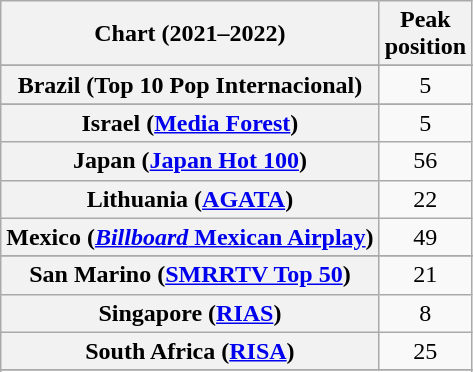<table class="wikitable sortable plainrowheaders" style="text-align:center">
<tr>
<th scope="col">Chart (2021–2022)</th>
<th scope="col">Peak<br>position</th>
</tr>
<tr>
</tr>
<tr>
</tr>
<tr>
</tr>
<tr>
</tr>
<tr>
<th scope="row">Brazil (Top 10 Pop Internacional)</th>
<td>5</td>
</tr>
<tr>
</tr>
<tr>
</tr>
<tr>
</tr>
<tr>
</tr>
<tr>
</tr>
<tr>
</tr>
<tr>
</tr>
<tr>
<th scope="row">Israel (<a href='#'>Media Forest</a>)</th>
<td>5</td>
</tr>
<tr>
<th scope="row">Japan (<a href='#'>Japan Hot 100</a>)</th>
<td>56</td>
</tr>
<tr>
<th scope="row">Lithuania (<a href='#'>AGATA</a>)</th>
<td>22</td>
</tr>
<tr>
<th scope="row">Mexico (<a href='#'><em>Billboard</em> Mexican Airplay</a>)</th>
<td>49</td>
</tr>
<tr>
</tr>
<tr>
</tr>
<tr>
</tr>
<tr>
</tr>
<tr>
</tr>
<tr>
<th scope="row">San Marino (<a href='#'>SMRRTV Top 50</a>)</th>
<td>21</td>
</tr>
<tr>
<th scope="row">Singapore (<a href='#'>RIAS</a>)</th>
<td>8</td>
</tr>
<tr>
<th scope="row">South Africa (<a href='#'>RISA</a>)</th>
<td>25</td>
</tr>
<tr>
</tr>
<tr>
</tr>
<tr>
</tr>
<tr>
</tr>
<tr>
</tr>
<tr>
</tr>
<tr>
</tr>
<tr>
</tr>
</table>
